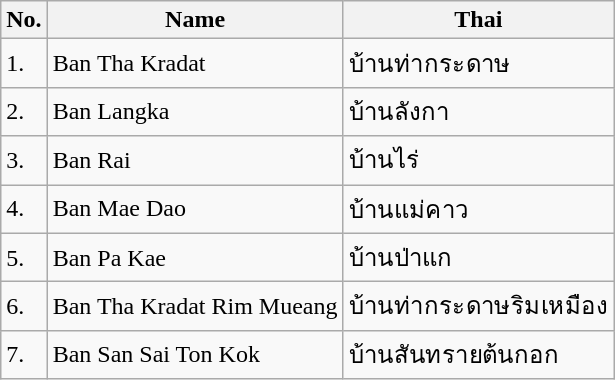<table class="wikitable sortable">
<tr>
<th>No.</th>
<th>Name</th>
<th>Thai</th>
</tr>
<tr>
<td>1.</td>
<td>Ban Tha Kradat</td>
<td>บ้านท่ากระดาษ</td>
</tr>
<tr>
<td>2.</td>
<td>Ban Langka</td>
<td>บ้านลังกา</td>
</tr>
<tr>
<td>3.</td>
<td>Ban Rai</td>
<td>บ้านไร่</td>
</tr>
<tr>
<td>4.</td>
<td>Ban Mae Dao</td>
<td>บ้านแม่คาว</td>
</tr>
<tr>
<td>5.</td>
<td>Ban Pa Kae</td>
<td>บ้านป่าแก</td>
</tr>
<tr>
<td>6.</td>
<td>Ban Tha Kradat Rim Mueang</td>
<td>บ้านท่ากระดาษริมเหมือง</td>
</tr>
<tr>
<td>7.</td>
<td>Ban San Sai Ton Kok</td>
<td>บ้านสันทรายต้นกอก</td>
</tr>
</table>
